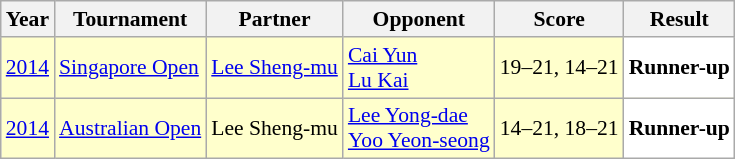<table class="sortable wikitable" style="font-size: 90%;">
<tr>
<th>Year</th>
<th>Tournament</th>
<th>Partner</th>
<th>Opponent</th>
<th>Score</th>
<th>Result</th>
</tr>
<tr style="background:#FFFFCC">
<td align="center"><a href='#'>2014</a></td>
<td align="left"><a href='#'>Singapore Open</a></td>
<td align="left"> <a href='#'>Lee Sheng-mu</a></td>
<td align="left"> <a href='#'>Cai Yun</a><br> <a href='#'>Lu Kai</a></td>
<td align="left">19–21, 14–21</td>
<td style="text-align:left; background:white"> <strong>Runner-up</strong></td>
</tr>
<tr style="background:#FFFFCC">
<td align="center"><a href='#'>2014</a></td>
<td align="left"><a href='#'>Australian Open</a></td>
<td align="left"> Lee Sheng-mu</td>
<td align="left"> <a href='#'>Lee Yong-dae</a><br> <a href='#'>Yoo Yeon-seong</a></td>
<td align="left">14–21, 18–21</td>
<td style="text-align:left; background:white"> <strong>Runner-up</strong></td>
</tr>
</table>
